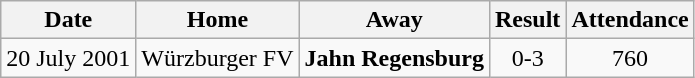<table class="wikitable">
<tr>
<th>Date</th>
<th>Home</th>
<th>Away</th>
<th>Result</th>
<th>Attendance</th>
</tr>
<tr align="center">
<td>20 July 2001</td>
<td>Würzburger FV</td>
<td><strong>Jahn Regensburg</strong></td>
<td>0-3</td>
<td>760</td>
</tr>
</table>
